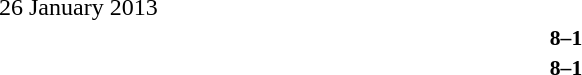<table style="width:100%;" cellspacing="1">
<tr>
<th width=25%></th>
<th width=10%></th>
<th></th>
</tr>
<tr>
<td>26 January 2013</td>
</tr>
<tr style=font-size:90%>
<td align=right><strong></strong></td>
<td align=center><strong>8–1</strong></td>
<td><strong></strong></td>
</tr>
<tr style=font-size:90%>
<td align=right><strong></strong></td>
<td align=center><strong>8–1</strong></td>
<td><strong></strong></td>
</tr>
</table>
